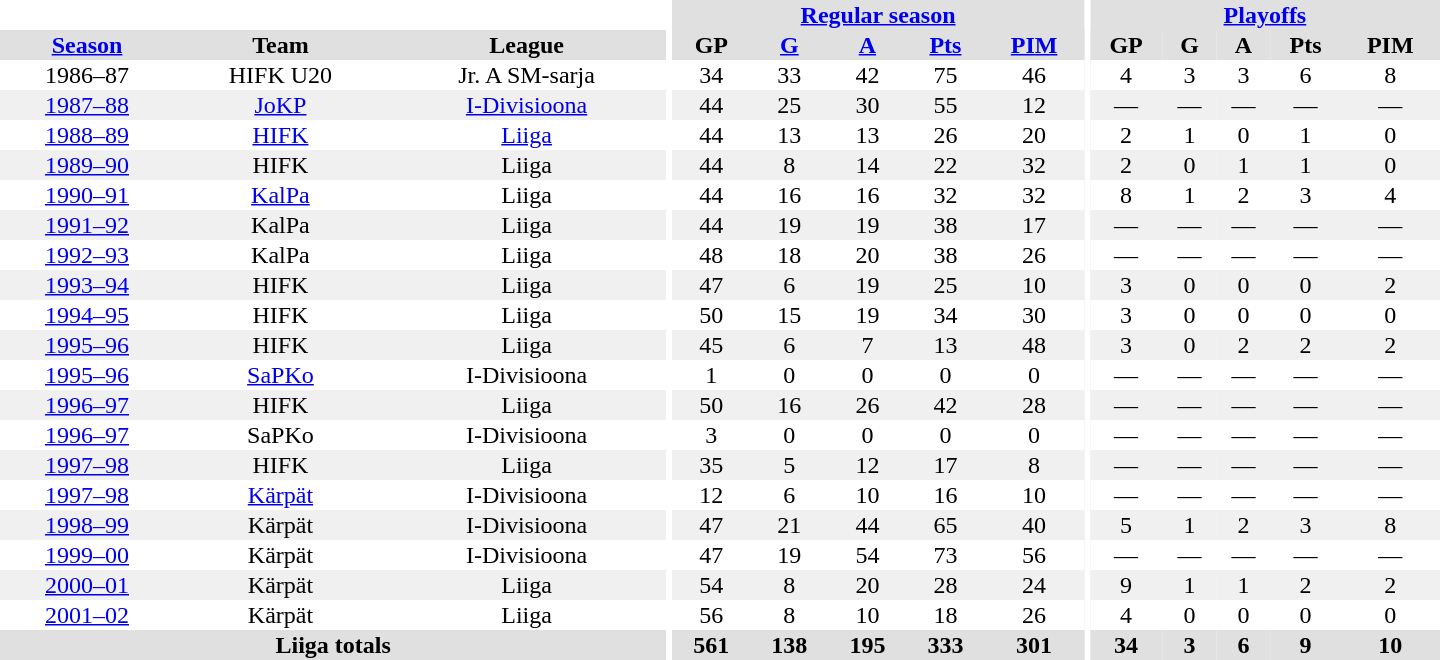<table border="0" cellpadding="1" cellspacing="0" style="text-align:center; width:60em">
<tr bgcolor="#e0e0e0">
<th colspan="3" bgcolor="#ffffff"></th>
<th rowspan="99" bgcolor="#ffffff"></th>
<th colspan="5"><a href='#'>Regular season</a></th>
<th rowspan="99" bgcolor="#ffffff"></th>
<th colspan="5"><a href='#'>Playoffs</a></th>
</tr>
<tr bgcolor="#e0e0e0">
<th><a href='#'>Season</a></th>
<th>Team</th>
<th>League</th>
<th>GP</th>
<th><a href='#'>G</a></th>
<th><a href='#'>A</a></th>
<th><a href='#'>Pts</a></th>
<th><a href='#'>PIM</a></th>
<th>GP</th>
<th>G</th>
<th>A</th>
<th>Pts</th>
<th>PIM</th>
</tr>
<tr>
<td>1986–87</td>
<td>HIFK U20</td>
<td>Jr. A SM-sarja</td>
<td>34</td>
<td>33</td>
<td>42</td>
<td>75</td>
<td>46</td>
<td>4</td>
<td>3</td>
<td>3</td>
<td>6</td>
<td>8</td>
</tr>
<tr bgcolor="#f0f0f0">
<td><a href='#'>1987–88</a></td>
<td><a href='#'>JoKP</a></td>
<td><a href='#'>I-Divisioona</a></td>
<td>44</td>
<td>25</td>
<td>30</td>
<td>55</td>
<td>12</td>
<td>—</td>
<td>—</td>
<td>—</td>
<td>—</td>
<td>—</td>
</tr>
<tr>
<td><a href='#'>1988–89</a></td>
<td><a href='#'>HIFK</a></td>
<td><a href='#'>Liiga</a></td>
<td>44</td>
<td>13</td>
<td>13</td>
<td>26</td>
<td>20</td>
<td>2</td>
<td>1</td>
<td>0</td>
<td>1</td>
<td>0</td>
</tr>
<tr bgcolor="#f0f0f0">
<td><a href='#'>1989–90</a></td>
<td>HIFK</td>
<td>Liiga</td>
<td>44</td>
<td>8</td>
<td>14</td>
<td>22</td>
<td>32</td>
<td>2</td>
<td>0</td>
<td>1</td>
<td>1</td>
<td>0</td>
</tr>
<tr>
<td><a href='#'>1990–91</a></td>
<td><a href='#'>KalPa</a></td>
<td>Liiga</td>
<td>44</td>
<td>16</td>
<td>16</td>
<td>32</td>
<td>32</td>
<td>8</td>
<td>1</td>
<td>2</td>
<td>3</td>
<td>4</td>
</tr>
<tr bgcolor="#f0f0f0">
<td><a href='#'>1991–92</a></td>
<td>KalPa</td>
<td>Liiga</td>
<td>44</td>
<td>19</td>
<td>19</td>
<td>38</td>
<td>17</td>
<td>—</td>
<td>—</td>
<td>—</td>
<td>—</td>
<td>—</td>
</tr>
<tr>
<td><a href='#'>1992–93</a></td>
<td>KalPa</td>
<td>Liiga</td>
<td>48</td>
<td>18</td>
<td>20</td>
<td>38</td>
<td>26</td>
<td>—</td>
<td>—</td>
<td>—</td>
<td>—</td>
<td>—</td>
</tr>
<tr bgcolor="#f0f0f0">
<td><a href='#'>1993–94</a></td>
<td>HIFK</td>
<td>Liiga</td>
<td>47</td>
<td>6</td>
<td>19</td>
<td>25</td>
<td>10</td>
<td>3</td>
<td>0</td>
<td>0</td>
<td>0</td>
<td>2</td>
</tr>
<tr>
<td><a href='#'>1994–95</a></td>
<td>HIFK</td>
<td>Liiga</td>
<td>50</td>
<td>15</td>
<td>19</td>
<td>34</td>
<td>30</td>
<td>3</td>
<td>0</td>
<td>0</td>
<td>0</td>
<td>0</td>
</tr>
<tr bgcolor="#f0f0f0">
<td><a href='#'>1995–96</a></td>
<td>HIFK</td>
<td>Liiga</td>
<td>45</td>
<td>6</td>
<td>7</td>
<td>13</td>
<td>48</td>
<td>3</td>
<td>0</td>
<td>2</td>
<td>2</td>
<td>2</td>
</tr>
<tr>
<td><a href='#'>1995–96</a></td>
<td><a href='#'>SaPKo</a></td>
<td>I-Divisioona</td>
<td>1</td>
<td>0</td>
<td>0</td>
<td>0</td>
<td>0</td>
<td>—</td>
<td>—</td>
<td>—</td>
<td>—</td>
<td>—</td>
</tr>
<tr bgcolor="#f0f0f0">
<td><a href='#'>1996–97</a></td>
<td>HIFK</td>
<td>Liiga</td>
<td>50</td>
<td>16</td>
<td>26</td>
<td>42</td>
<td>28</td>
<td>—</td>
<td>—</td>
<td>—</td>
<td>—</td>
<td>—</td>
</tr>
<tr>
<td><a href='#'>1996–97</a></td>
<td>SaPKo</td>
<td>I-Divisioona</td>
<td>3</td>
<td>0</td>
<td>0</td>
<td>0</td>
<td>0</td>
<td>—</td>
<td>—</td>
<td>—</td>
<td>—</td>
<td>—</td>
</tr>
<tr bgcolor="#f0f0f0">
<td><a href='#'>1997–98</a></td>
<td>HIFK</td>
<td>Liiga</td>
<td>35</td>
<td>5</td>
<td>12</td>
<td>17</td>
<td>8</td>
<td>—</td>
<td>—</td>
<td>—</td>
<td>—</td>
<td>—</td>
</tr>
<tr>
<td><a href='#'>1997–98</a></td>
<td><a href='#'>Kärpät</a></td>
<td>I-Divisioona</td>
<td>12</td>
<td>6</td>
<td>10</td>
<td>16</td>
<td>10</td>
<td>—</td>
<td>—</td>
<td>—</td>
<td>—</td>
<td>—</td>
</tr>
<tr bgcolor="#f0f0f0">
<td><a href='#'>1998–99</a></td>
<td>Kärpät</td>
<td>I-Divisioona</td>
<td>47</td>
<td>21</td>
<td>44</td>
<td>65</td>
<td>40</td>
<td>5</td>
<td>1</td>
<td>2</td>
<td>3</td>
<td>8</td>
</tr>
<tr>
<td><a href='#'>1999–00</a></td>
<td>Kärpät</td>
<td>I-Divisioona</td>
<td>47</td>
<td>19</td>
<td>54</td>
<td>73</td>
<td>56</td>
<td>—</td>
<td>—</td>
<td>—</td>
<td>—</td>
<td>—</td>
</tr>
<tr bgcolor="#f0f0f0">
<td><a href='#'>2000–01</a></td>
<td>Kärpät</td>
<td>Liiga</td>
<td>54</td>
<td>8</td>
<td>20</td>
<td>28</td>
<td>24</td>
<td>9</td>
<td>1</td>
<td>1</td>
<td>2</td>
<td>2</td>
</tr>
<tr>
<td><a href='#'>2001–02</a></td>
<td>Kärpät</td>
<td>Liiga</td>
<td>56</td>
<td>8</td>
<td>10</td>
<td>18</td>
<td>26</td>
<td>4</td>
<td>0</td>
<td>0</td>
<td>0</td>
<td>0</td>
</tr>
<tr>
</tr>
<tr ALIGN="center" bgcolor="#e0e0e0">
<th colspan="3">Liiga totals</th>
<th ALIGN="center">561</th>
<th ALIGN="center">138</th>
<th ALIGN="center">195</th>
<th ALIGN="center">333</th>
<th ALIGN="center">301</th>
<th ALIGN="center">34</th>
<th ALIGN="center">3</th>
<th ALIGN="center">6</th>
<th ALIGN="center">9</th>
<th ALIGN="center">10</th>
</tr>
</table>
